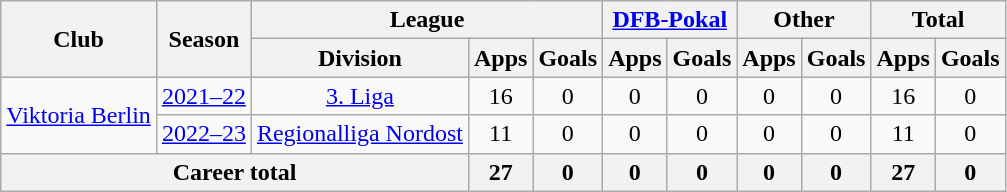<table class="wikitable" style="text-align: center">
<tr>
<th rowspan="2">Club</th>
<th rowspan="2">Season</th>
<th colspan="3">League</th>
<th colspan="2"><a href='#'>DFB-Pokal</a></th>
<th colspan="2">Other</th>
<th colspan="2">Total</th>
</tr>
<tr>
<th>Division</th>
<th>Apps</th>
<th>Goals</th>
<th>Apps</th>
<th>Goals</th>
<th>Apps</th>
<th>Goals</th>
<th>Apps</th>
<th>Goals</th>
</tr>
<tr>
<td rowspan="2"><a href='#'>Viktoria Berlin</a></td>
<td><a href='#'>2021–22</a></td>
<td><a href='#'>3. Liga</a></td>
<td>16</td>
<td>0</td>
<td>0</td>
<td>0</td>
<td>0</td>
<td>0</td>
<td>16</td>
<td>0</td>
</tr>
<tr>
<td><a href='#'>2022–23</a></td>
<td><a href='#'>Regionalliga Nordost</a></td>
<td>11</td>
<td>0</td>
<td>0</td>
<td>0</td>
<td>0</td>
<td>0</td>
<td>11</td>
<td>0</td>
</tr>
<tr>
<th colspan="3">Career total</th>
<th>27</th>
<th>0</th>
<th>0</th>
<th>0</th>
<th>0</th>
<th>0</th>
<th>27</th>
<th>0</th>
</tr>
</table>
